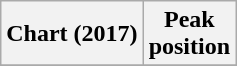<table class="wikitable plainrowheaders">
<tr>
<th>Chart (2017)</th>
<th>Peak<br>position</th>
</tr>
<tr>
</tr>
</table>
